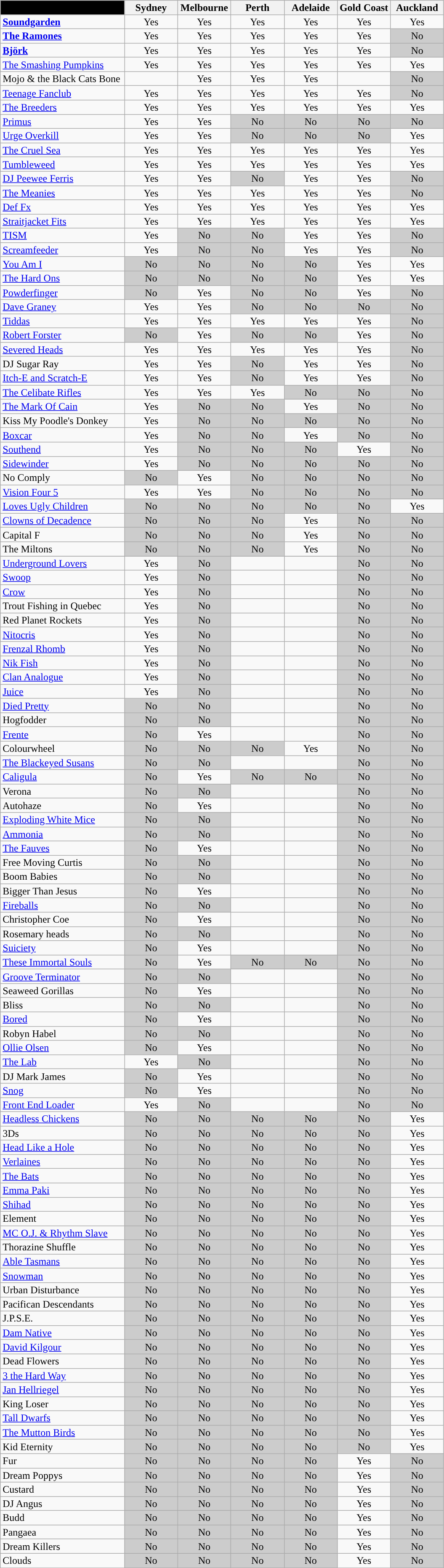<table class="wikitable sortable" style="line-height:0.95em;">
<tr>
<th style="background:#000; width:28%;"> </th>
<th width=12%>Sydney</th>
<th width=12%>Melbourne</th>
<th width=12%>Perth</th>
<th width=12%>Adelaide</th>
<th width=12%>Gold Coast</th>
<th width=12%>Auckland</th>
</tr>
<tr align=center>
<td align=left><strong><a href='#'>Soundgarden</a></strong></td>
<td>Yes</td>
<td>Yes</td>
<td>Yes</td>
<td>Yes</td>
<td>Yes</td>
<td>Yes</td>
</tr>
<tr align=center>
<td align=left><strong><a href='#'>The Ramones</a></strong></td>
<td>Yes</td>
<td>Yes</td>
<td>Yes</td>
<td>Yes</td>
<td>Yes</td>
<td style="background:#ccc;">No</td>
</tr>
<tr align=center>
<td align=left><strong><a href='#'>Björk</a></strong></td>
<td>Yes</td>
<td>Yes</td>
<td>Yes</td>
<td>Yes</td>
<td>Yes</td>
<td style="background:#ccc;">No</td>
</tr>
<tr align=center>
<td align=left><a href='#'>The Smashing Pumpkins</a></td>
<td>Yes</td>
<td>Yes</td>
<td>Yes</td>
<td>Yes</td>
<td>Yes</td>
<td>Yes</td>
</tr>
<tr align=center>
<td align=left>Mojo & the Black Cats Bone</td>
<td></td>
<td>Yes</td>
<td>Yes</td>
<td>Yes</td>
<td></td>
<td style="background:#ccc;">No</td>
</tr>
<tr align=center>
<td align=left><a href='#'>Teenage Fanclub</a></td>
<td>Yes</td>
<td>Yes</td>
<td>Yes</td>
<td>Yes</td>
<td>Yes</td>
<td style="background:#ccc;">No</td>
</tr>
<tr align=center>
<td align=left><a href='#'>The Breeders</a></td>
<td>Yes</td>
<td>Yes</td>
<td>Yes</td>
<td>Yes</td>
<td>Yes</td>
<td>Yes</td>
</tr>
<tr align=center>
<td align=left><a href='#'>Primus</a></td>
<td>Yes</td>
<td>Yes</td>
<td style="background:#ccc;">No</td>
<td style="background:#ccc;">No</td>
<td style="background:#ccc;">No</td>
<td style="background:#ccc;">No</td>
</tr>
<tr align=center>
<td align=left><a href='#'>Urge Overkill</a></td>
<td>Yes</td>
<td>Yes</td>
<td style="background:#ccc;">No</td>
<td style="background:#ccc;">No</td>
<td style="background:#ccc;">No</td>
<td>Yes</td>
</tr>
<tr align=center>
<td align=left><a href='#'>The Cruel Sea</a></td>
<td>Yes</td>
<td>Yes</td>
<td>Yes</td>
<td>Yes</td>
<td>Yes</td>
<td>Yes</td>
</tr>
<tr align=center>
<td align=left><a href='#'>Tumbleweed</a></td>
<td>Yes</td>
<td>Yes</td>
<td>Yes</td>
<td>Yes</td>
<td>Yes</td>
<td>Yes</td>
</tr>
<tr align=center>
<td align=left><a href='#'>DJ Peewee Ferris</a></td>
<td>Yes</td>
<td>Yes</td>
<td style="background:#ccc;">No</td>
<td>Yes</td>
<td>Yes</td>
<td style="background:#ccc;">No</td>
</tr>
<tr align=center>
<td align=left><a href='#'>The Meanies</a></td>
<td>Yes</td>
<td>Yes</td>
<td>Yes</td>
<td>Yes</td>
<td>Yes</td>
<td style="background:#ccc;">No</td>
</tr>
<tr align=center>
<td align=left><a href='#'>Def Fx</a></td>
<td>Yes</td>
<td>Yes</td>
<td>Yes</td>
<td>Yes</td>
<td>Yes</td>
<td>Yes</td>
</tr>
<tr align=center>
<td align=left><a href='#'>Straitjacket Fits</a></td>
<td>Yes</td>
<td>Yes</td>
<td>Yes</td>
<td>Yes</td>
<td>Yes</td>
<td>Yes</td>
</tr>
<tr align=center>
<td align=left><a href='#'>TISM</a></td>
<td>Yes</td>
<td style="background:#ccc;">No</td>
<td style="background:#ccc;">No</td>
<td>Yes</td>
<td>Yes</td>
<td style="background:#ccc;">No</td>
</tr>
<tr align=center>
<td align=left><a href='#'>Screamfeeder</a></td>
<td>Yes</td>
<td style="background:#ccc;">No</td>
<td style="background:#ccc;">No</td>
<td>Yes</td>
<td>Yes</td>
<td style="background:#ccc;">No</td>
</tr>
<tr align=center>
<td align=left><a href='#'>You Am I</a></td>
<td style="background:#ccc;">No</td>
<td style="background:#ccc;">No</td>
<td style="background:#ccc;">No</td>
<td style="background:#ccc;">No</td>
<td>Yes</td>
<td>Yes</td>
</tr>
<tr align=center>
<td align=left><a href='#'>The Hard Ons</a></td>
<td style="background:#ccc;">No</td>
<td style="background:#ccc;">No</td>
<td style="background:#ccc;">No</td>
<td style="background:#ccc;">No</td>
<td>Yes</td>
<td>Yes</td>
</tr>
<tr align=center>
<td align=left><a href='#'>Powderfinger</a></td>
<td style="background:#ccc;">No</td>
<td>Yes</td>
<td style="background:#ccc;">No</td>
<td style="background:#ccc;">No</td>
<td>Yes</td>
<td style="background:#ccc;">No</td>
</tr>
<tr align=center>
<td align=left><a href='#'>Dave Graney</a></td>
<td>Yes</td>
<td>Yes</td>
<td style="background:#ccc;">No</td>
<td style="background:#ccc;">No</td>
<td style="background:#ccc;">No</td>
<td style="background:#ccc;">No</td>
</tr>
<tr align=center>
<td align=left><a href='#'>Tiddas</a></td>
<td>Yes</td>
<td>Yes</td>
<td>Yes</td>
<td>Yes</td>
<td>Yes</td>
<td style="background:#ccc;">No</td>
</tr>
<tr align=center>
<td align=left><a href='#'>Robert Forster</a></td>
<td style="background:#ccc;">No</td>
<td>Yes</td>
<td style="background:#ccc;">No</td>
<td style="background:#ccc;">No</td>
<td>Yes</td>
<td style="background:#ccc;">No</td>
</tr>
<tr align=center>
<td align=left><a href='#'>Severed Heads</a></td>
<td>Yes</td>
<td>Yes</td>
<td>Yes</td>
<td>Yes</td>
<td>Yes</td>
<td style="background:#ccc;">No</td>
</tr>
<tr align=center>
<td align=left>DJ Sugar Ray</td>
<td>Yes</td>
<td>Yes</td>
<td style="background:#ccc;">No</td>
<td>Yes</td>
<td>Yes</td>
<td style="background:#ccc;">No</td>
</tr>
<tr align=center>
<td align=left><a href='#'>Itch-E and Scratch-E</a></td>
<td>Yes</td>
<td>Yes</td>
<td style="background:#ccc;">No</td>
<td>Yes</td>
<td>Yes</td>
<td style="background:#ccc;">No</td>
</tr>
<tr align=center>
<td align=left><a href='#'>The Celibate Rifles</a></td>
<td>Yes</td>
<td>Yes</td>
<td>Yes</td>
<td style="background:#ccc;">No</td>
<td style="background:#ccc;">No</td>
<td style="background:#ccc;">No</td>
</tr>
<tr align=center>
<td align=left><a href='#'>The Mark Of Cain</a></td>
<td>Yes</td>
<td style="background:#ccc;">No</td>
<td style="background:#ccc;">No</td>
<td>Yes</td>
<td style="background:#ccc;">No</td>
<td style="background:#ccc;">No</td>
</tr>
<tr align=center>
<td align=left>Kiss My Poodle's Donkey</td>
<td>Yes</td>
<td style="background:#ccc;">No</td>
<td style="background:#ccc;">No</td>
<td style="background:#ccc;">No</td>
<td style="background:#ccc;">No</td>
<td style="background:#ccc;">No</td>
</tr>
<tr align=center>
<td align=left><a href='#'>Boxcar</a></td>
<td>Yes</td>
<td style="background:#ccc;">No</td>
<td style="background:#ccc;">No</td>
<td>Yes</td>
<td style="background:#ccc;">No</td>
<td style="background:#ccc;">No</td>
</tr>
<tr align=center>
<td align=left><a href='#'>Southend</a></td>
<td>Yes</td>
<td style="background:#ccc;">No</td>
<td style="background:#ccc;">No</td>
<td style="background:#ccc;">No</td>
<td>Yes</td>
<td style="background:#ccc;">No</td>
</tr>
<tr align=center>
<td align=left><a href='#'>Sidewinder</a></td>
<td>Yes</td>
<td style="background:#ccc;">No</td>
<td style="background:#ccc;">No</td>
<td style="background:#ccc;">No</td>
<td style="background:#ccc;">No</td>
<td style="background:#ccc;">No</td>
</tr>
<tr align=center>
<td align=left>No Comply</td>
<td style="background:#ccc;">No</td>
<td>Yes</td>
<td style="background:#ccc;">No</td>
<td style="background:#ccc;">No</td>
<td style="background:#ccc;">No</td>
<td style="background:#ccc;">No</td>
</tr>
<tr align=center>
<td align=left><a href='#'>Vision Four 5</a></td>
<td>Yes</td>
<td>Yes</td>
<td style="background:#ccc;">No</td>
<td style="background:#ccc;">No</td>
<td style="background:#ccc;">No</td>
<td style="background:#ccc;">No</td>
</tr>
<tr align=center>
<td align=left><a href='#'>Loves Ugly Children</a></td>
<td style="background:#ccc;">No</td>
<td style="background:#ccc;">No</td>
<td style="background:#ccc;">No</td>
<td style="background:#ccc;">No</td>
<td style="background:#ccc;">No</td>
<td>Yes</td>
</tr>
<tr align=center>
<td align=left><a href='#'>Clowns of Decadence</a></td>
<td style="background:#ccc;">No</td>
<td style="background:#ccc;">No</td>
<td style="background:#ccc;">No</td>
<td>Yes</td>
<td style="background:#ccc;">No</td>
<td style="background:#ccc;">No</td>
</tr>
<tr align=center>
<td align=left>Capital F</td>
<td style="background:#ccc;">No</td>
<td style="background:#ccc;">No</td>
<td style="background:#ccc;">No</td>
<td>Yes</td>
<td style="background:#ccc;">No</td>
<td style="background:#ccc;">No</td>
</tr>
<tr align=center>
<td align=left>The Miltons</td>
<td style="background:#ccc;">No</td>
<td style="background:#ccc;">No</td>
<td style="background:#ccc;">No</td>
<td>Yes</td>
<td style="background:#ccc;">No</td>
<td style="background:#ccc;">No</td>
</tr>
<tr align=center>
</tr>
<tr align=center>
<td align=left><a href='#'>Underground Lovers</a></td>
<td>Yes</td>
<td style="background:#ccc;">No</td>
<td></td>
<td></td>
<td style="background:#ccc;">No</td>
<td style="background:#ccc;">No</td>
</tr>
<tr align=center>
<td align=left><a href='#'>Swoop</a></td>
<td>Yes</td>
<td style="background:#ccc;">No</td>
<td></td>
<td></td>
<td style="background:#ccc;">No</td>
<td style="background:#ccc;">No</td>
</tr>
<tr align=center>
<td align=left><a href='#'>Crow</a></td>
<td>Yes</td>
<td style="background:#ccc;">No</td>
<td></td>
<td></td>
<td style="background:#ccc;">No</td>
<td style="background:#ccc;">No</td>
</tr>
<tr align=center>
<td align=left>Trout Fishing in Quebec</td>
<td>Yes</td>
<td style="background:#ccc;">No</td>
<td></td>
<td></td>
<td style="background:#ccc;">No</td>
<td style="background:#ccc;">No</td>
</tr>
<tr align=center>
<td align=left>Red Planet Rockets</td>
<td>Yes</td>
<td style="background:#ccc;">No</td>
<td></td>
<td></td>
<td style="background:#ccc;">No</td>
<td style="background:#ccc;">No</td>
</tr>
<tr align=center>
<td align=left><a href='#'>Nitocris</a></td>
<td>Yes</td>
<td style="background:#ccc;">No</td>
<td></td>
<td></td>
<td style="background:#ccc;">No</td>
<td style="background:#ccc;">No</td>
</tr>
<tr align=center>
<td align=left><a href='#'>Frenzal Rhomb</a></td>
<td>Yes</td>
<td style="background:#ccc;">No</td>
<td></td>
<td></td>
<td style="background:#ccc;">No</td>
<td style="background:#ccc;">No</td>
</tr>
<tr align=center>
<td align=left><a href='#'>Nik Fish</a></td>
<td>Yes</td>
<td style="background:#ccc;">No</td>
<td></td>
<td></td>
<td style="background:#ccc;">No</td>
<td style="background:#ccc;">No</td>
</tr>
<tr align=center>
<td align=left><a href='#'>Clan Analogue</a></td>
<td>Yes</td>
<td style="background:#ccc;">No</td>
<td></td>
<td></td>
<td style="background:#ccc;">No</td>
<td style="background:#ccc;">No</td>
</tr>
<tr align=center>
<td align=left><a href='#'>Juice</a></td>
<td>Yes</td>
<td style="background:#ccc;">No</td>
<td></td>
<td></td>
<td style="background:#ccc;">No</td>
<td style="background:#ccc;">No</td>
</tr>
<tr align=center>
<td align=left><a href='#'>Died Pretty</a></td>
<td style="background:#ccc;">No</td>
<td style="background:#ccc;">No</td>
<td></td>
<td></td>
<td style="background:#ccc;">No</td>
<td style="background:#ccc;">No</td>
</tr>
<tr align=center>
<td align=left>Hogfodder</td>
<td style="background:#ccc;">No</td>
<td style="background:#ccc;">No</td>
<td></td>
<td></td>
<td style="background:#ccc;">No</td>
<td style="background:#ccc;">No</td>
</tr>
<tr align=center>
<td align=left><a href='#'>Frente</a></td>
<td style="background:#ccc;">No</td>
<td>Yes</td>
<td></td>
<td></td>
<td style="background:#ccc;">No</td>
<td style="background:#ccc;">No</td>
</tr>
<tr align=center>
<td align=left>Colourwheel</td>
<td style="background:#ccc;">No</td>
<td style="background:#ccc;">No</td>
<td style="background:#ccc;">No</td>
<td>Yes</td>
<td style="background:#ccc;">No</td>
<td style="background:#ccc;">No</td>
</tr>
<tr align=center>
<td align=left><a href='#'>The Blackeyed Susans</a></td>
<td style="background:#ccc;">No</td>
<td style="background:#ccc;">No</td>
<td></td>
<td></td>
<td style="background:#ccc;">No</td>
<td style="background:#ccc;">No</td>
</tr>
<tr align=center>
<td align=left><a href='#'>Caligula</a></td>
<td style="background:#ccc;">No</td>
<td>Yes</td>
<td style="background:#ccc;">No</td>
<td style="background:#ccc;">No</td>
<td style="background:#ccc;">No</td>
<td style="background:#ccc;">No</td>
</tr>
<tr align=center>
<td align=left>Verona</td>
<td style="background:#ccc;">No</td>
<td style="background:#ccc;">No</td>
<td></td>
<td></td>
<td style="background:#ccc;">No</td>
<td style="background:#ccc;">No</td>
</tr>
<tr align=center>
<td align=left>Autohaze</td>
<td style="background:#ccc;">No</td>
<td>Yes</td>
<td></td>
<td></td>
<td style="background:#ccc;">No</td>
<td style="background:#ccc;">No</td>
</tr>
<tr align=center>
<td align=left><a href='#'>Exploding White Mice</a></td>
<td style="background:#ccc;">No</td>
<td style="background:#ccc;">No</td>
<td></td>
<td></td>
<td style="background:#ccc;">No</td>
<td style="background:#ccc;">No</td>
</tr>
<tr align=center>
<td align=left><a href='#'>Ammonia</a></td>
<td style="background:#ccc;">No</td>
<td style="background:#ccc;">No</td>
<td></td>
<td></td>
<td style="background:#ccc;">No</td>
<td style="background:#ccc;">No</td>
</tr>
<tr align=center>
<td align=left><a href='#'>The Fauves</a></td>
<td style="background:#ccc;">No</td>
<td>Yes</td>
<td></td>
<td></td>
<td style="background:#ccc;">No</td>
<td style="background:#ccc;">No</td>
</tr>
<tr align=center>
<td align=left>Free Moving Curtis</td>
<td style="background:#ccc;">No</td>
<td style="background:#ccc;">No</td>
<td></td>
<td></td>
<td style="background:#ccc;">No</td>
<td style="background:#ccc;">No</td>
</tr>
<tr align=center>
<td align=left>Boom Babies</td>
<td style="background:#ccc;">No</td>
<td style="background:#ccc;">No</td>
<td></td>
<td></td>
<td style="background:#ccc;">No</td>
<td style="background:#ccc;">No</td>
</tr>
<tr align=center>
<td align=left>Bigger Than Jesus</td>
<td style="background:#ccc;">No</td>
<td>Yes</td>
<td></td>
<td></td>
<td style="background:#ccc;">No</td>
<td style="background:#ccc;">No</td>
</tr>
<tr align=center>
<td align=left><a href='#'>Fireballs</a></td>
<td style="background:#ccc;">No</td>
<td style="background:#ccc;">No</td>
<td></td>
<td></td>
<td style="background:#ccc;">No</td>
<td style="background:#ccc;">No</td>
</tr>
<tr align=center>
<td align=left>Christopher Coe</td>
<td style="background:#ccc;">No</td>
<td>Yes</td>
<td></td>
<td></td>
<td style="background:#ccc;">No</td>
<td style="background:#ccc;">No</td>
</tr>
<tr align=center>
<td align=left>Rosemary heads</td>
<td style="background:#ccc;">No</td>
<td style="background:#ccc;">No</td>
<td></td>
<td></td>
<td style="background:#ccc;">No</td>
<td style="background:#ccc;">No</td>
</tr>
<tr align=center>
<td align=left><a href='#'>Suiciety</a></td>
<td style="background:#ccc;">No</td>
<td>Yes</td>
<td></td>
<td></td>
<td style="background:#ccc;">No</td>
<td style="background:#ccc;">No</td>
</tr>
<tr align=center>
<td align=left><a href='#'>These Immortal Souls</a></td>
<td style="background:#ccc;">No</td>
<td>Yes</td>
<td style="background:#ccc;">No</td>
<td style="background:#ccc;">No</td>
<td style="background:#ccc;">No</td>
<td style="background:#ccc;">No</td>
</tr>
<tr align=center>
<td align=left><a href='#'>Groove Terminator</a></td>
<td style="background:#ccc;">No</td>
<td style="background:#ccc;">No</td>
<td></td>
<td></td>
<td style="background:#ccc;">No</td>
<td style="background:#ccc;">No</td>
</tr>
<tr align=center>
<td align=left>Seaweed Gorillas</td>
<td style="background:#ccc;">No</td>
<td>Yes</td>
<td></td>
<td></td>
<td style="background:#ccc;">No</td>
<td style="background:#ccc;">No</td>
</tr>
<tr align=center>
<td align=left>Bliss</td>
<td style="background:#ccc;">No</td>
<td style="background:#ccc;">No</td>
<td></td>
<td></td>
<td style="background:#ccc;">No</td>
<td style="background:#ccc;">No</td>
</tr>
<tr align=center>
<td align=left><a href='#'>Bored</a></td>
<td style="background:#ccc;">No</td>
<td>Yes</td>
<td></td>
<td></td>
<td style="background:#ccc;">No</td>
<td style="background:#ccc;">No</td>
</tr>
<tr align=center>
<td align=left>Robyn Habel</td>
<td style="background:#ccc;">No</td>
<td style="background:#ccc;">No</td>
<td></td>
<td></td>
<td style="background:#ccc;">No</td>
<td style="background:#ccc;">No</td>
</tr>
<tr align=center>
<td align=left><a href='#'>Ollie Olsen</a></td>
<td style="background:#ccc;">No</td>
<td>Yes</td>
<td></td>
<td></td>
<td style="background:#ccc;">No</td>
<td style="background:#ccc;">No</td>
</tr>
<tr align=center>
<td align=left><a href='#'>The Lab</a></td>
<td>Yes</td>
<td style="background:#ccc;">No</td>
<td></td>
<td></td>
<td style="background:#ccc;">No</td>
<td style="background:#ccc;">No</td>
</tr>
<tr align=center>
<td align=left>DJ Mark James</td>
<td style="background:#ccc;">No</td>
<td>Yes</td>
<td></td>
<td></td>
<td style="background:#ccc;">No</td>
<td style="background:#ccc;">No</td>
</tr>
<tr align=center>
<td align=left><a href='#'>Snog</a></td>
<td style="background:#ccc;">No</td>
<td>Yes</td>
<td></td>
<td></td>
<td style="background:#ccc;">No</td>
<td style="background:#ccc;">No</td>
</tr>
<tr align=center>
<td align=left><a href='#'>Front End Loader</a></td>
<td>Yes</td>
<td style="background:#ccc;">No</td>
<td></td>
<td></td>
<td style="background:#ccc;">No</td>
<td style="background:#ccc;">No</td>
</tr>
<tr align=center>
<td align=left><a href='#'>Headless Chickens</a></td>
<td style="background:#ccc;">No</td>
<td style="background:#ccc;">No</td>
<td style="background:#ccc;">No</td>
<td style="background:#ccc;">No</td>
<td style="background:#ccc;">No</td>
<td>Yes</td>
</tr>
<tr align=center>
<td align=left>3Ds</td>
<td style="background:#ccc;">No</td>
<td style="background:#ccc;">No</td>
<td style="background:#ccc;">No</td>
<td style="background:#ccc;">No</td>
<td style="background:#ccc;">No</td>
<td>Yes</td>
</tr>
<tr align=center>
<td align=left><a href='#'>Head Like a Hole</a></td>
<td style="background:#ccc;">No</td>
<td style="background:#ccc;">No</td>
<td style="background:#ccc;">No</td>
<td style="background:#ccc;">No</td>
<td style="background:#ccc;">No</td>
<td>Yes</td>
</tr>
<tr align=center>
<td align=left><a href='#'>Verlaines</a></td>
<td style="background:#ccc;">No</td>
<td style="background:#ccc;">No</td>
<td style="background:#ccc;">No</td>
<td style="background:#ccc;">No</td>
<td style="background:#ccc;">No</td>
<td>Yes</td>
</tr>
<tr align=center>
<td align=left><a href='#'>The Bats</a></td>
<td style="background:#ccc;">No</td>
<td style="background:#ccc;">No</td>
<td style="background:#ccc;">No</td>
<td style="background:#ccc;">No</td>
<td style="background:#ccc;">No</td>
<td>Yes</td>
</tr>
<tr align=center>
<td align=left><a href='#'>Emma Paki</a></td>
<td style="background:#ccc;">No</td>
<td style="background:#ccc;">No</td>
<td style="background:#ccc;">No</td>
<td style="background:#ccc;">No</td>
<td style="background:#ccc;">No</td>
<td>Yes</td>
</tr>
<tr align=center>
<td align=left><a href='#'>Shihad</a></td>
<td style="background:#ccc;">No</td>
<td style="background:#ccc;">No</td>
<td style="background:#ccc;">No</td>
<td style="background:#ccc;">No</td>
<td style="background:#ccc;">No</td>
<td>Yes</td>
</tr>
<tr align=center>
<td align=left>Element</td>
<td style="background:#ccc;">No</td>
<td style="background:#ccc;">No</td>
<td style="background:#ccc;">No</td>
<td style="background:#ccc;">No</td>
<td style="background:#ccc;">No</td>
<td>Yes</td>
</tr>
<tr align=center>
<td align=left><a href='#'>MC O.J. & Rhythm Slave</a></td>
<td style="background:#ccc;">No</td>
<td style="background:#ccc;">No</td>
<td style="background:#ccc;">No</td>
<td style="background:#ccc;">No</td>
<td style="background:#ccc;">No</td>
<td>Yes</td>
</tr>
<tr align=center>
<td align=left>Thorazine Shuffle</td>
<td style="background:#ccc;">No</td>
<td style="background:#ccc;">No</td>
<td style="background:#ccc;">No</td>
<td style="background:#ccc;">No</td>
<td style="background:#ccc;">No</td>
<td>Yes</td>
</tr>
<tr align=center>
<td align=left><a href='#'>Able Tasmans</a></td>
<td style="background:#ccc;">No</td>
<td style="background:#ccc;">No</td>
<td style="background:#ccc;">No</td>
<td style="background:#ccc;">No</td>
<td style="background:#ccc;">No</td>
<td>Yes</td>
</tr>
<tr align=center>
<td align=left><a href='#'>Snowman</a></td>
<td style="background:#ccc;">No</td>
<td style="background:#ccc;">No</td>
<td style="background:#ccc;">No</td>
<td style="background:#ccc;">No</td>
<td style="background:#ccc;">No</td>
<td>Yes</td>
</tr>
<tr align=center>
<td align=left>Urban Disturbance</td>
<td style="background:#ccc;">No</td>
<td style="background:#ccc;">No</td>
<td style="background:#ccc;">No</td>
<td style="background:#ccc;">No</td>
<td style="background:#ccc;">No</td>
<td>Yes</td>
</tr>
<tr align=center>
<td align=left>Pacifican Descendants</td>
<td style="background:#ccc;">No</td>
<td style="background:#ccc;">No</td>
<td style="background:#ccc;">No</td>
<td style="background:#ccc;">No</td>
<td style="background:#ccc;">No</td>
<td>Yes</td>
</tr>
<tr align=center>
<td align=left>J.P.S.E.</td>
<td style="background:#ccc;">No</td>
<td style="background:#ccc;">No</td>
<td style="background:#ccc;">No</td>
<td style="background:#ccc;">No</td>
<td style="background:#ccc;">No</td>
<td>Yes</td>
</tr>
<tr align=center>
<td align=left><a href='#'>Dam Native</a></td>
<td style="background:#ccc;">No</td>
<td style="background:#ccc;">No</td>
<td style="background:#ccc;">No</td>
<td style="background:#ccc;">No</td>
<td style="background:#ccc;">No</td>
<td>Yes</td>
</tr>
<tr align=center>
<td align=left><a href='#'>David Kilgour</a></td>
<td style="background:#ccc;">No</td>
<td style="background:#ccc;">No</td>
<td style="background:#ccc;">No</td>
<td style="background:#ccc;">No</td>
<td style="background:#ccc;">No</td>
<td>Yes</td>
</tr>
<tr align=center>
<td align=left>Dead Flowers</td>
<td style="background:#ccc;">No</td>
<td style="background:#ccc;">No</td>
<td style="background:#ccc;">No</td>
<td style="background:#ccc;">No</td>
<td style="background:#ccc;">No</td>
<td>Yes</td>
</tr>
<tr align=center>
<td align=left><a href='#'>3 the Hard Way</a></td>
<td style="background:#ccc;">No</td>
<td style="background:#ccc;">No</td>
<td style="background:#ccc;">No</td>
<td style="background:#ccc;">No</td>
<td style="background:#ccc;">No</td>
<td>Yes</td>
</tr>
<tr align=center>
<td align=left><a href='#'>Jan Hellriegel</a></td>
<td style="background:#ccc;">No</td>
<td style="background:#ccc;">No</td>
<td style="background:#ccc;">No</td>
<td style="background:#ccc;">No</td>
<td style="background:#ccc;">No</td>
<td>Yes</td>
</tr>
<tr align=center>
<td align=left>King Loser</td>
<td style="background:#ccc;">No</td>
<td style="background:#ccc;">No</td>
<td style="background:#ccc;">No</td>
<td style="background:#ccc;">No</td>
<td style="background:#ccc;">No</td>
<td>Yes</td>
</tr>
<tr align=center>
<td align=left><a href='#'>Tall Dwarfs</a></td>
<td style="background:#ccc;">No</td>
<td style="background:#ccc;">No</td>
<td style="background:#ccc;">No</td>
<td style="background:#ccc;">No</td>
<td style="background:#ccc;">No</td>
<td>Yes</td>
</tr>
<tr align=center>
<td align=left><a href='#'>The Mutton Birds</a></td>
<td style="background:#ccc;">No</td>
<td style="background:#ccc;">No</td>
<td style="background:#ccc;">No</td>
<td style="background:#ccc;">No</td>
<td style="background:#ccc;">No</td>
<td>Yes</td>
</tr>
<tr align=center>
<td align=left>Kid Eternity</td>
<td style="background:#ccc;">No</td>
<td style="background:#ccc;">No</td>
<td style="background:#ccc;">No</td>
<td style="background:#ccc;">No</td>
<td style="background:#ccc;">No</td>
<td>Yes</td>
</tr>
<tr align=center>
<td align=left>Fur</td>
<td style="background:#ccc;">No</td>
<td style="background:#ccc;">No</td>
<td style="background:#ccc;">No</td>
<td style="background:#ccc;">No</td>
<td>Yes</td>
<td style="background:#ccc;">No</td>
</tr>
<tr align=center>
<td align=left>Dream Poppys</td>
<td style="background:#ccc;">No</td>
<td style="background:#ccc;">No</td>
<td style="background:#ccc;">No</td>
<td style="background:#ccc;">No</td>
<td>Yes</td>
<td style="background:#ccc;">No</td>
</tr>
<tr align=center>
<td align=left>Custard</td>
<td style="background:#ccc;">No</td>
<td style="background:#ccc;">No</td>
<td style="background:#ccc;">No</td>
<td style="background:#ccc;">No</td>
<td>Yes</td>
<td style="background:#ccc;">No</td>
</tr>
<tr align=center>
<td align=left>DJ Angus</td>
<td style="background:#ccc;">No</td>
<td style="background:#ccc;">No</td>
<td style="background:#ccc;">No</td>
<td style="background:#ccc;">No</td>
<td>Yes</td>
<td style="background:#ccc;">No</td>
</tr>
<tr align=center>
<td align=left>Budd</td>
<td style="background:#ccc;">No</td>
<td style="background:#ccc;">No</td>
<td style="background:#ccc;">No</td>
<td style="background:#ccc;">No</td>
<td>Yes</td>
<td style="background:#ccc;">No</td>
</tr>
<tr align=center>
<td align=left>Pangaea</td>
<td style="background:#ccc;">No</td>
<td style="background:#ccc;">No</td>
<td style="background:#ccc;">No</td>
<td style="background:#ccc;">No</td>
<td>Yes</td>
<td style="background:#ccc;">No</td>
</tr>
<tr align=center>
<td align=left>Dream Killers</td>
<td style="background:#ccc;">No</td>
<td style="background:#ccc;">No</td>
<td style="background:#ccc;">No</td>
<td style="background:#ccc;">No</td>
<td>Yes</td>
<td style="background:#ccc;">No</td>
</tr>
<tr align=center>
<td align=left>Clouds</td>
<td style="background:#ccc;">No</td>
<td style="background:#ccc;">No</td>
<td style="background:#ccc;">No</td>
<td style="background:#ccc;">No</td>
<td>Yes</td>
<td style="background:#ccc;">No</td>
</tr>
</table>
